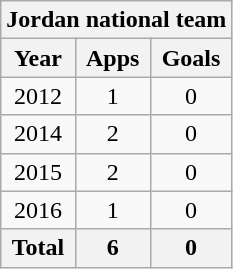<table class="wikitable" style="text-align:center">
<tr>
<th colspan=3>Jordan national team</th>
</tr>
<tr>
<th>Year</th>
<th>Apps</th>
<th>Goals</th>
</tr>
<tr>
<td>2012</td>
<td>1</td>
<td>0</td>
</tr>
<tr>
<td>2014</td>
<td>2</td>
<td>0</td>
</tr>
<tr>
<td>2015</td>
<td>2</td>
<td>0</td>
</tr>
<tr>
<td>2016</td>
<td>1</td>
<td>0</td>
</tr>
<tr>
<th>Total</th>
<th>6</th>
<th>0</th>
</tr>
</table>
